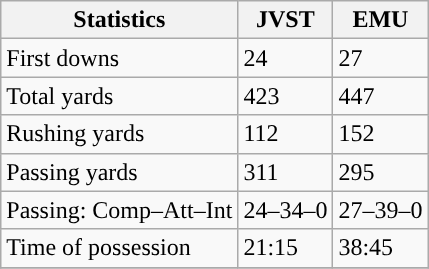<table class="wikitable" style="float: left;">
<tr>
<th>Statistics</th>
<th>JVST</th>
<th>EMU</th>
</tr>
<tr>
<td>First downs</td>
<td>24</td>
<td>27</td>
</tr>
<tr>
<td>Total yards</td>
<td>423</td>
<td>447</td>
</tr>
<tr>
<td>Rushing yards</td>
<td>112</td>
<td>152</td>
</tr>
<tr>
<td>Passing yards</td>
<td>311</td>
<td>295</td>
</tr>
<tr>
<td>Passing: Comp–Att–Int</td>
<td>24–34–0</td>
<td>27–39–0</td>
</tr>
<tr>
<td>Time of possession</td>
<td>21:15</td>
<td>38:45</td>
</tr>
<tr>
</tr>
</table>
